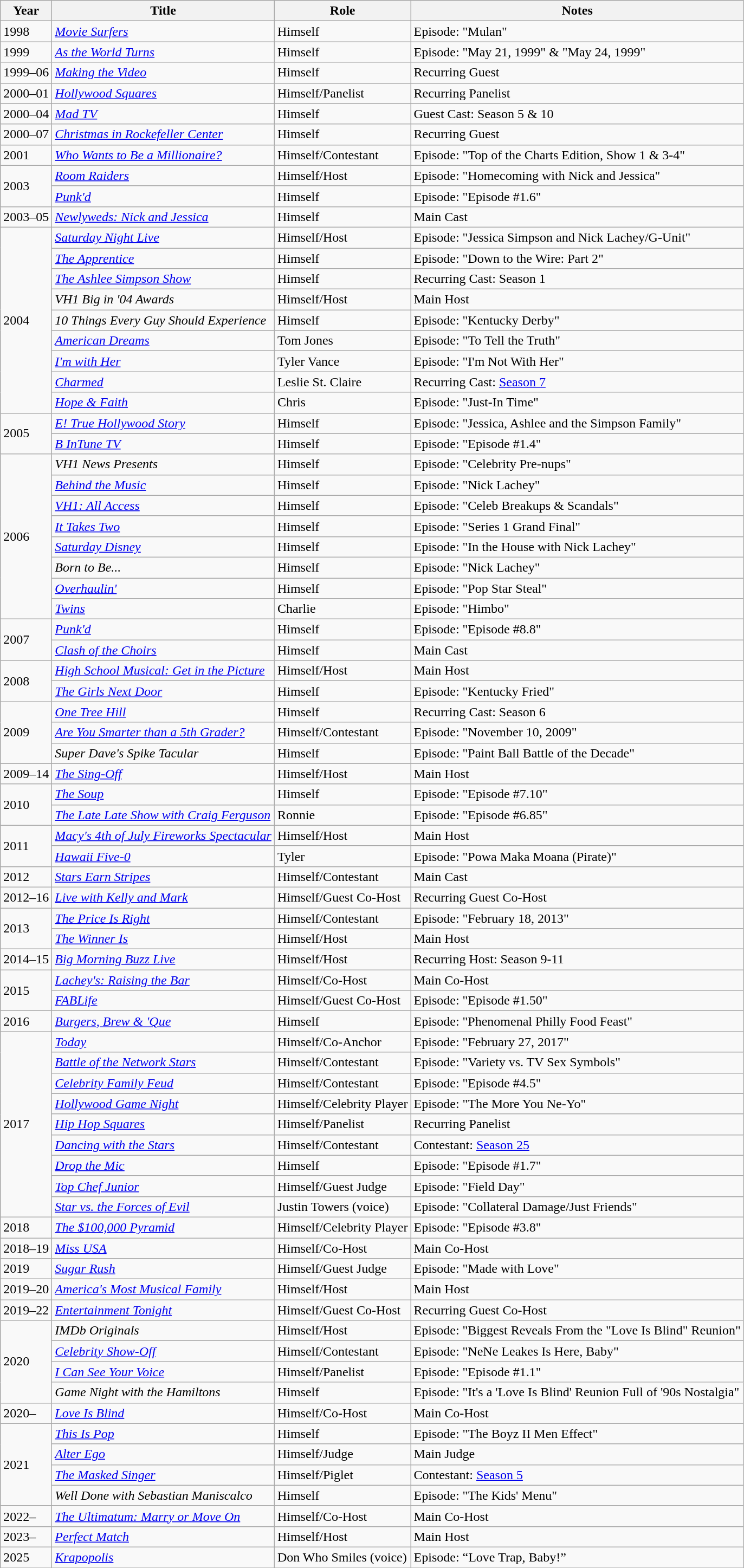<table class="wikitable plainrowheaders sortable" style="margin-right: 0;">
<tr>
<th>Year</th>
<th>Title</th>
<th>Role</th>
<th>Notes</th>
</tr>
<tr>
<td>1998</td>
<td><em><a href='#'>Movie Surfers</a></em></td>
<td>Himself</td>
<td>Episode: "Mulan"</td>
</tr>
<tr>
<td>1999</td>
<td><em><a href='#'>As the World Turns</a></em></td>
<td>Himself</td>
<td>Episode: "May 21, 1999" & "May 24, 1999"</td>
</tr>
<tr>
<td>1999–06</td>
<td><em><a href='#'>Making the Video</a></em></td>
<td>Himself</td>
<td>Recurring Guest</td>
</tr>
<tr>
<td>2000–01</td>
<td><em><a href='#'>Hollywood Squares</a></em></td>
<td>Himself/Panelist</td>
<td>Recurring Panelist</td>
</tr>
<tr>
<td>2000–04</td>
<td><em><a href='#'>Mad TV</a></em></td>
<td>Himself</td>
<td>Guest Cast: Season 5 & 10</td>
</tr>
<tr>
<td>2000–07</td>
<td><em><a href='#'>Christmas in Rockefeller Center</a></em></td>
<td>Himself</td>
<td>Recurring Guest</td>
</tr>
<tr>
<td>2001</td>
<td><em><a href='#'>Who Wants to Be a Millionaire?</a></em></td>
<td>Himself/Contestant</td>
<td>Episode: "Top of the Charts Edition, Show 1 & 3-4"</td>
</tr>
<tr>
<td rowspan=2>2003</td>
<td><em><a href='#'>Room Raiders</a></em></td>
<td>Himself/Host</td>
<td>Episode: "Homecoming with Nick and Jessica"</td>
</tr>
<tr>
<td><em><a href='#'>Punk'd</a></em></td>
<td>Himself</td>
<td>Episode: "Episode #1.6"</td>
</tr>
<tr>
<td>2003–05</td>
<td><em><a href='#'>Newlyweds: Nick and Jessica</a></em></td>
<td>Himself</td>
<td>Main Cast</td>
</tr>
<tr>
<td rowspan=9>2004</td>
<td><em><a href='#'>Saturday Night Live</a></em></td>
<td>Himself/Host</td>
<td>Episode: "Jessica Simpson and Nick Lachey/G-Unit"</td>
</tr>
<tr>
<td><em><a href='#'>The Apprentice</a></em></td>
<td>Himself</td>
<td>Episode: "Down to the Wire: Part 2"</td>
</tr>
<tr>
<td><em><a href='#'>The Ashlee Simpson Show</a></em></td>
<td>Himself</td>
<td>Recurring Cast: Season 1</td>
</tr>
<tr>
<td><em>VH1 Big in '04 Awards</em></td>
<td>Himself/Host</td>
<td>Main Host</td>
</tr>
<tr>
<td><em>10 Things Every Guy Should Experience</em></td>
<td>Himself</td>
<td>Episode: "Kentucky Derby"</td>
</tr>
<tr>
<td><em><a href='#'>American Dreams</a></em></td>
<td>Tom Jones</td>
<td>Episode: "To Tell the Truth"</td>
</tr>
<tr>
<td><em><a href='#'>I'm with Her</a></em></td>
<td>Tyler Vance</td>
<td>Episode: "I'm Not With Her"</td>
</tr>
<tr>
<td><em><a href='#'>Charmed</a></em></td>
<td>Leslie St. Claire</td>
<td>Recurring Cast: <a href='#'>Season 7</a></td>
</tr>
<tr>
<td><em><a href='#'>Hope & Faith</a></em></td>
<td>Chris</td>
<td>Episode: "Just-In Time"</td>
</tr>
<tr>
<td rowspan=2>2005</td>
<td><em><a href='#'>E! True Hollywood Story</a></em></td>
<td>Himself</td>
<td>Episode: "Jessica, Ashlee and the Simpson Family"</td>
</tr>
<tr>
<td><em><a href='#'>B InTune TV</a></em></td>
<td>Himself</td>
<td>Episode: "Episode #1.4"</td>
</tr>
<tr>
<td rowspan=8>2006</td>
<td><em>VH1 News Presents</em></td>
<td>Himself</td>
<td>Episode: "Celebrity Pre-nups"</td>
</tr>
<tr>
<td><em><a href='#'>Behind the Music</a></em></td>
<td>Himself</td>
<td>Episode: "Nick Lachey"</td>
</tr>
<tr>
<td><em><a href='#'>VH1: All Access</a></em></td>
<td>Himself</td>
<td>Episode: "Celeb Breakups & Scandals"</td>
</tr>
<tr>
<td><em><a href='#'>It Takes Two</a></em></td>
<td>Himself</td>
<td>Episode: "Series 1 Grand Final"</td>
</tr>
<tr>
<td><em><a href='#'>Saturday Disney</a></em></td>
<td>Himself</td>
<td>Episode: "In the House with Nick Lachey"</td>
</tr>
<tr>
<td><em>Born to Be...</em></td>
<td>Himself</td>
<td>Episode: "Nick Lachey"</td>
</tr>
<tr>
<td><em><a href='#'>Overhaulin'</a></em></td>
<td>Himself</td>
<td>Episode: "Pop Star Steal"</td>
</tr>
<tr>
<td><em><a href='#'>Twins</a></em></td>
<td>Charlie</td>
<td>Episode: "Himbo"</td>
</tr>
<tr>
<td rowspan=2>2007</td>
<td><em><a href='#'>Punk'd</a></em></td>
<td>Himself</td>
<td>Episode: "Episode #8.8"</td>
</tr>
<tr>
<td><em><a href='#'>Clash of the Choirs</a></em></td>
<td>Himself</td>
<td>Main Cast</td>
</tr>
<tr>
<td rowspan=2>2008</td>
<td><em><a href='#'>High School Musical: Get in the Picture</a></em></td>
<td>Himself/Host</td>
<td>Main Host</td>
</tr>
<tr>
<td><em><a href='#'>The Girls Next Door</a></em></td>
<td>Himself</td>
<td>Episode: "Kentucky Fried"</td>
</tr>
<tr>
<td rowspan=3>2009</td>
<td><em><a href='#'>One Tree Hill</a></em></td>
<td>Himself</td>
<td>Recurring Cast: Season 6</td>
</tr>
<tr>
<td><em><a href='#'>Are You Smarter than a 5th Grader?</a></em></td>
<td>Himself/Contestant</td>
<td>Episode: "November 10, 2009"</td>
</tr>
<tr>
<td><em>Super Dave's Spike Tacular</em></td>
<td>Himself</td>
<td>Episode: "Paint Ball Battle of the Decade"</td>
</tr>
<tr>
<td>2009–14</td>
<td><em><a href='#'>The Sing-Off</a></em></td>
<td>Himself/Host</td>
<td>Main Host</td>
</tr>
<tr>
<td rowspan=2>2010</td>
<td><em><a href='#'>The Soup</a></em></td>
<td>Himself</td>
<td>Episode: "Episode #7.10"</td>
</tr>
<tr>
<td><em><a href='#'>The Late Late Show with Craig Ferguson</a></em></td>
<td>Ronnie</td>
<td>Episode: "Episode #6.85"</td>
</tr>
<tr>
<td rowspan=2>2011</td>
<td><em><a href='#'>Macy's 4th of July Fireworks Spectacular</a></em></td>
<td>Himself/Host</td>
<td>Main Host</td>
</tr>
<tr>
<td><em><a href='#'>Hawaii Five-0</a></em></td>
<td>Tyler</td>
<td>Episode: "Powa Maka Moana (Pirate)"</td>
</tr>
<tr>
<td>2012</td>
<td><em><a href='#'>Stars Earn Stripes</a></em></td>
<td>Himself/Contestant</td>
<td>Main Cast</td>
</tr>
<tr>
<td>2012–16</td>
<td><em><a href='#'>Live with Kelly and Mark</a></em></td>
<td>Himself/Guest Co-Host</td>
<td>Recurring Guest Co-Host</td>
</tr>
<tr>
<td rowspan=2>2013</td>
<td><em><a href='#'>The Price Is Right</a></em></td>
<td>Himself/Contestant</td>
<td>Episode: "February 18, 2013"</td>
</tr>
<tr>
<td><em><a href='#'>The Winner Is</a></em></td>
<td>Himself/Host</td>
<td>Main Host</td>
</tr>
<tr>
<td>2014–15</td>
<td><em><a href='#'>Big Morning Buzz Live</a></em></td>
<td>Himself/Host</td>
<td>Recurring Host: Season 9-11</td>
</tr>
<tr>
<td rowspan=2>2015</td>
<td><em><a href='#'>Lachey's: Raising the Bar</a></em></td>
<td>Himself/Co-Host</td>
<td>Main Co-Host</td>
</tr>
<tr>
<td><em><a href='#'>FABLife</a></em></td>
<td>Himself/Guest Co-Host</td>
<td>Episode: "Episode #1.50"</td>
</tr>
<tr>
<td>2016</td>
<td><em><a href='#'>Burgers, Brew & 'Que</a></em></td>
<td>Himself</td>
<td>Episode: "Phenomenal Philly Food Feast"</td>
</tr>
<tr>
<td rowspan=9>2017</td>
<td><em><a href='#'>Today</a></em></td>
<td>Himself/Co-Anchor</td>
<td>Episode: "February 27, 2017"</td>
</tr>
<tr>
<td><em><a href='#'>Battle of the Network Stars</a></em></td>
<td>Himself/Contestant</td>
<td>Episode: "Variety vs. TV Sex Symbols"</td>
</tr>
<tr>
<td><em><a href='#'>Celebrity Family Feud</a></em></td>
<td>Himself/Contestant</td>
<td>Episode: "Episode #4.5"</td>
</tr>
<tr>
<td><em><a href='#'>Hollywood Game Night</a></em></td>
<td>Himself/Celebrity Player</td>
<td>Episode: "The More You Ne-Yo"</td>
</tr>
<tr>
<td><em><a href='#'>Hip Hop Squares</a></em></td>
<td>Himself/Panelist</td>
<td>Recurring Panelist</td>
</tr>
<tr>
<td><em><a href='#'>Dancing with the Stars</a></em></td>
<td>Himself/Contestant</td>
<td>Contestant: <a href='#'>Season 25</a></td>
</tr>
<tr>
<td><em><a href='#'>Drop the Mic</a></em></td>
<td>Himself</td>
<td>Episode: "Episode #1.7"</td>
</tr>
<tr>
<td><em><a href='#'>Top Chef Junior</a></em></td>
<td>Himself/Guest Judge</td>
<td>Episode: "Field Day"</td>
</tr>
<tr>
<td><em><a href='#'>Star vs. the Forces of Evil</a></em></td>
<td>Justin Towers (voice)</td>
<td>Episode: "Collateral Damage/Just Friends"</td>
</tr>
<tr>
<td>2018</td>
<td><em><a href='#'>The $100,000 Pyramid</a></em></td>
<td>Himself/Celebrity Player</td>
<td>Episode: "Episode #3.8"</td>
</tr>
<tr>
<td>2018–19</td>
<td><em><a href='#'>Miss USA</a></em></td>
<td>Himself/Co-Host</td>
<td>Main Co-Host</td>
</tr>
<tr>
<td>2019</td>
<td><em><a href='#'>Sugar Rush</a></em></td>
<td>Himself/Guest Judge</td>
<td>Episode: "Made with Love"</td>
</tr>
<tr>
<td>2019–20</td>
<td><em><a href='#'>America's Most Musical Family</a></em></td>
<td>Himself/Host</td>
<td>Main Host</td>
</tr>
<tr>
<td>2019–22</td>
<td><em><a href='#'>Entertainment Tonight</a></em></td>
<td>Himself/Guest Co-Host</td>
<td>Recurring Guest Co-Host</td>
</tr>
<tr>
<td rowspan=4>2020</td>
<td><em>IMDb Originals</em></td>
<td>Himself/Host</td>
<td>Episode: "Biggest Reveals From the "Love Is Blind" Reunion"</td>
</tr>
<tr>
<td><em><a href='#'>Celebrity Show-Off</a></em></td>
<td>Himself/Contestant</td>
<td>Episode: "NeNe Leakes Is Here, Baby"</td>
</tr>
<tr>
<td><em><a href='#'>I Can See Your Voice</a></em></td>
<td>Himself/Panelist</td>
<td>Episode: "Episode #1.1"</td>
</tr>
<tr>
<td><em>Game Night with the Hamiltons</em></td>
<td>Himself</td>
<td>Episode: "It's a 'Love Is Blind' Reunion Full of '90s Nostalgia"</td>
</tr>
<tr>
<td>2020–</td>
<td><em><a href='#'>Love Is Blind</a></em></td>
<td>Himself/Co-Host</td>
<td>Main Co-Host</td>
</tr>
<tr>
<td rowspan=4>2021</td>
<td><em><a href='#'>This Is Pop</a></em></td>
<td>Himself</td>
<td>Episode: "The Boyz II Men Effect"</td>
</tr>
<tr>
<td><em><a href='#'>Alter Ego</a></em></td>
<td>Himself/Judge</td>
<td>Main Judge</td>
</tr>
<tr>
<td><em><a href='#'>The Masked Singer</a></em></td>
<td>Himself/Piglet</td>
<td>Contestant: <a href='#'>Season 5</a></td>
</tr>
<tr>
<td><em>Well Done with Sebastian Maniscalco</em></td>
<td>Himself</td>
<td>Episode: "The Kids' Menu"</td>
</tr>
<tr>
<td>2022–</td>
<td><em><a href='#'>The Ultimatum: Marry or Move On</a></em></td>
<td>Himself/Co-Host</td>
<td>Main Co-Host</td>
</tr>
<tr>
<td>2023–</td>
<td><em><a href='#'>Perfect Match</a></em></td>
<td>Himself/Host</td>
<td>Main Host</td>
</tr>
<tr>
<td>2025</td>
<td><em><a href='#'>Krapopolis</a></em></td>
<td>Don Who Smiles (voice)</td>
<td>Episode: “Love Trap, Baby!”</td>
</tr>
<tr>
</tr>
</table>
